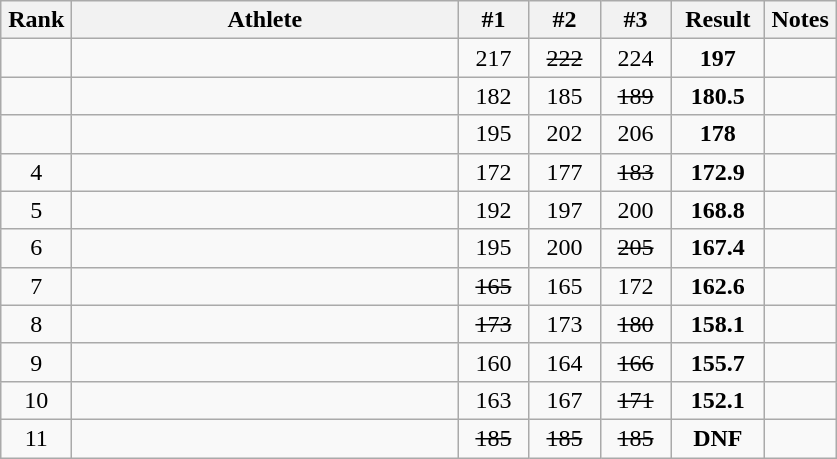<table class = "wikitable" style="text-align:center;">
<tr>
<th width=40>Rank</th>
<th width=250>Athlete</th>
<th width=40>#1</th>
<th width=40>#2</th>
<th width=40>#3</th>
<th width=55>Result</th>
<th width=40>Notes</th>
</tr>
<tr>
<td></td>
<td align=left></td>
<td>217</td>
<td><s>222</s></td>
<td>224</td>
<td><strong>197</strong></td>
<td></td>
</tr>
<tr>
<td></td>
<td align=left></td>
<td>182</td>
<td>185</td>
<td><s>189</s></td>
<td><strong>180.5</strong></td>
<td></td>
</tr>
<tr>
<td></td>
<td align=left></td>
<td>195</td>
<td>202</td>
<td>206</td>
<td><strong>178</strong></td>
<td></td>
</tr>
<tr>
<td>4</td>
<td align=left></td>
<td>172</td>
<td>177</td>
<td><s>183</s></td>
<td><strong>172.9</strong></td>
<td></td>
</tr>
<tr>
<td>5</td>
<td align=left></td>
<td>192</td>
<td>197</td>
<td>200</td>
<td><strong>168.8</strong></td>
<td></td>
</tr>
<tr>
<td>6</td>
<td align=left></td>
<td>195</td>
<td>200</td>
<td><s>205</s></td>
<td><strong>167.4</strong></td>
<td></td>
</tr>
<tr>
<td>7</td>
<td align=left></td>
<td><s>165</s></td>
<td>165</td>
<td>172</td>
<td><strong>162.6</strong></td>
<td></td>
</tr>
<tr>
<td>8</td>
<td align=left></td>
<td><s>173</s></td>
<td>173</td>
<td><s>180</s></td>
<td><strong>158.1</strong></td>
<td></td>
</tr>
<tr>
<td>9</td>
<td align=left></td>
<td>160</td>
<td>164</td>
<td><s>166</s></td>
<td><strong>155.7</strong></td>
<td></td>
</tr>
<tr>
<td>10</td>
<td align=left></td>
<td>163</td>
<td>167</td>
<td><s>171</s></td>
<td><strong>152.1</strong></td>
<td></td>
</tr>
<tr>
<td>11</td>
<td align=left></td>
<td><s>185</s></td>
<td><s>185</s></td>
<td><s>185</s></td>
<td><strong>DNF</strong></td>
<td></td>
</tr>
</table>
